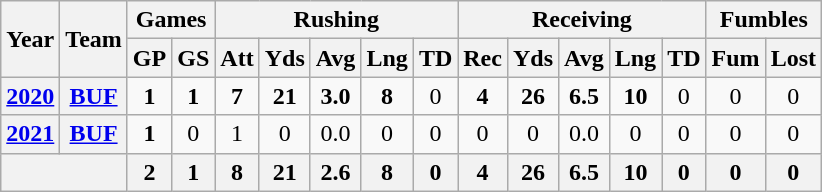<table class=wikitable style="text-align:center;">
<tr>
<th rowspan="2">Year</th>
<th rowspan="2">Team</th>
<th colspan="2">Games</th>
<th colspan="5">Rushing</th>
<th colspan="5">Receiving</th>
<th colspan="2">Fumbles</th>
</tr>
<tr>
<th>GP</th>
<th>GS</th>
<th>Att</th>
<th>Yds</th>
<th>Avg</th>
<th>Lng</th>
<th>TD</th>
<th>Rec</th>
<th>Yds</th>
<th>Avg</th>
<th>Lng</th>
<th>TD</th>
<th>Fum</th>
<th>Lost</th>
</tr>
<tr>
<th><a href='#'>2020</a></th>
<th><a href='#'>BUF</a></th>
<td><strong>1</strong></td>
<td><strong>1</strong></td>
<td><strong>7</strong></td>
<td><strong>21</strong></td>
<td><strong>3.0</strong></td>
<td><strong>8</strong></td>
<td>0</td>
<td><strong>4</strong></td>
<td><strong>26</strong></td>
<td><strong>6.5</strong></td>
<td><strong>10</strong></td>
<td>0</td>
<td>0</td>
<td>0</td>
</tr>
<tr>
<th><a href='#'>2021</a></th>
<th><a href='#'>BUF</a></th>
<td><strong>1</strong></td>
<td>0</td>
<td>1</td>
<td>0</td>
<td>0.0</td>
<td>0</td>
<td>0</td>
<td>0</td>
<td>0</td>
<td>0.0</td>
<td>0</td>
<td>0</td>
<td>0</td>
<td>0</td>
</tr>
<tr>
<th colspan="2"></th>
<th>2</th>
<th>1</th>
<th>8</th>
<th>21</th>
<th>2.6</th>
<th>8</th>
<th>0</th>
<th>4</th>
<th>26</th>
<th>6.5</th>
<th>10</th>
<th>0</th>
<th>0</th>
<th>0</th>
</tr>
</table>
